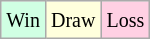<table class="wikitable">
<tr>
<td style="background-color: #d0ffe3;"><small>Win</small></td>
<td style="background-color: #ffffdd;"><small>Draw</small></td>
<td style="background-color: #ffd0e3;"><small>Loss</small></td>
</tr>
</table>
